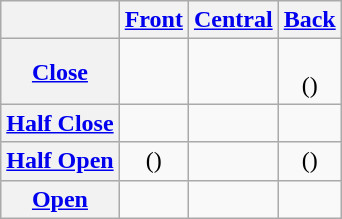<table class="wikitable" style="text-align:center;">
<tr>
<th></th>
<th><a href='#'>Front</a></th>
<th><a href='#'>Central</a></th>
<th><a href='#'>Back</a></th>
</tr>
<tr>
<th><a href='#'>Close</a></th>
<td></td>
<td></td>
<td><br>()</td>
</tr>
<tr>
<th><a href='#'>Half Close</a></th>
<td></td>
<td></td>
<td></td>
</tr>
<tr>
<th><a href='#'>Half Open</a></th>
<td>()</td>
<td></td>
<td>()</td>
</tr>
<tr>
<th><a href='#'>Open</a></th>
<td></td>
<td></td>
<td></td>
</tr>
</table>
